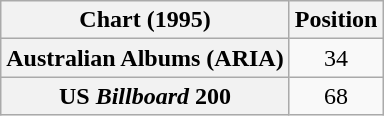<table class="wikitable sortable plainrowheaders" style="text-align:center">
<tr>
<th scope="col">Chart (1995)</th>
<th scope="col">Position</th>
</tr>
<tr>
<th scope="row">Australian Albums (ARIA)</th>
<td>34</td>
</tr>
<tr>
<th scope="row">US <em>Billboard</em> 200</th>
<td>68</td>
</tr>
</table>
